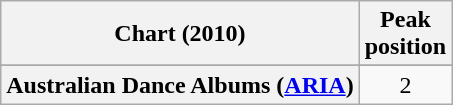<table class="wikitable sortable plainrowheaders" style="text-align:center">
<tr>
<th scope="col">Chart (2010)</th>
<th scope="col">Peak<br>position</th>
</tr>
<tr>
</tr>
<tr>
<th scope="row">Australian Dance Albums (<a href='#'>ARIA</a>)</th>
<td>2</td>
</tr>
</table>
